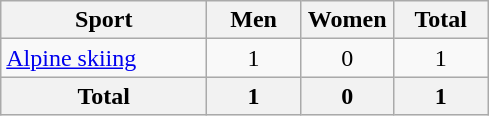<table class="wikitable sortable" style="text-align:center;">
<tr>
<th width=130>Sport</th>
<th width=55>Men</th>
<th width=55>Women</th>
<th width=55>Total</th>
</tr>
<tr>
<td align=left><a href='#'>Alpine skiing</a></td>
<td>1</td>
<td>0</td>
<td>1</td>
</tr>
<tr>
<th>Total</th>
<th>1</th>
<th>0</th>
<th>1</th>
</tr>
</table>
